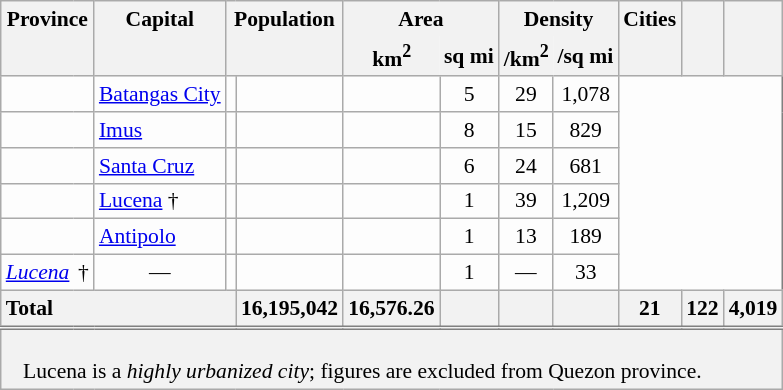<table class="wikitable sortable" style="background-color:#FDFDFD;text-align:center;font-size:90%;border:1pt solid grey;">
<tr>
<th scope="col" style="border-bottom:none;" colspan=2 class="unsortable">Province </th>
<th scope="col" style="border-bottom:none;" class="unsortable">Capital</th>
<th scope="col" style="border-bottom:none;white-space:nowrap;" class="unsortable" colspan=2>Population </th>
<th scope="col" style="border-bottom:none;" colspan=2>Area</th>
<th scope="col" style="border-bottom:none;" colspan=2>Density</th>
<th scope="col" style="border-bottom:none;" class="unsortable">Cities</th>
<th scope="col" style="border-bottom:none;" class="unsortable"></th>
<th scope="col" style="border-bottom:none;" class="unsortable"></th>
</tr>
<tr>
<th scope="col" style="border-top:none;" colspan=2></th>
<th scope="col" style="border-top:none;"></th>
<th scope="col" style="border-top:none;" colspan=2></th>
<th scope="col" style="border-style:none none solid solid;">km<sup>2</sup></th>
<th scope="col" style="border-style:none solid solid none;white-space:nowrap;" class="unsortable">sq mi</th>
<th scope="col" style="border-style:none none solid solid;">/km<sup>2</sup></th>
<th scope="col" style="border-style:none solid solid none;white-space:nowrap;" class="unsortable">/sq mi</th>
<th scope="col" style="border-top:none;"></th>
<th scope="col" style="border-top:none;"></th>
<th scope="col" style="border-top:none;"></th>
</tr>
<tr>
<th scope="row" style="text-align:left;background-color:initial;" colspan=2></th>
<td style="text-align:left;"><a href='#'>Batangas City</a></td>
<td></td>
<td></td>
<td></td>
<td>5</td>
<td>29</td>
<td>1,078</td>
</tr>
<tr>
<th scope="row" style="text-align:left;background-color:initial;" colspan=2></th>
<td style="text-align:left;"><a href='#'>Imus</a></td>
<td></td>
<td></td>
<td></td>
<td>8</td>
<td>15</td>
<td>829</td>
</tr>
<tr>
<th scope="row" style="text-align:left;background-color:initial;" colspan=2></th>
<td style="text-align:left;"><a href='#'>Santa Cruz</a></td>
<td></td>
<td></td>
<td></td>
<td>6</td>
<td>24</td>
<td>681</td>
</tr>
<tr>
<th scope="row" style="text-align:left;background-color:initial;" colspan=2></th>
<td style="text-align:left;"><a href='#'>Lucena</a> †</td>
<td></td>
<td></td>
<td></td>
<td>1</td>
<td>39</td>
<td>1,209</td>
</tr>
<tr>
<th scope="row" style="text-align:left;background-color:initial;" colspan=2></th>
<td style="text-align:left;"><a href='#'>Antipolo</a></td>
<td></td>
<td></td>
<td></td>
<td>1</td>
<td>13</td>
<td>189</td>
</tr>
<tr>
<th scope="row" style="text-align:left;background-color:#FDFDFD;border-right:0;font-weight:normal;font-style:italic;"> <a href='#'>Lucena</a></th>
<td style="text-align:right;border-left:0;">†</td>
<td>—</td>
<td></td>
<td></td>
<td></td>
<td>1</td>
<td>—</td>
<td>33</td>
</tr>
<tr class="sortbottom">
<th scope="row" colspan=4 style="text-align:left;">Total</th>
<th scope="col" style="text-align:right;" style="text-align:right;">16,195,042</th>
<th scope="col" style="text-align:right;">16,576.26</th>
<th scope="col"></th>
<th scope="col" style="text-align:right;"></th>
<th scope="col" style="text-align:right;"></th>
<th scope="col">21</th>
<th scope="col">122</th>
<th scope="col">4,019</th>
</tr>
<tr class="sortbottom" style="text-align:left;background-color:#F2F2F2;border-top:double grey;">
<td colspan=13 style="padding-left:1em;"><br> Lucena is a <em>highly urbanized city</em>; figures are excluded from Quezon province.</td>
</tr>
</table>
